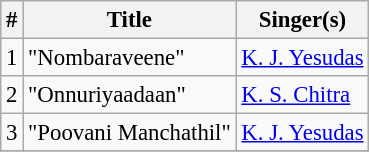<table class="wikitable" style="font-size:95%;">
<tr>
<th>#</th>
<th>Title</th>
<th>Singer(s)</th>
</tr>
<tr>
<td>1</td>
<td>"Nombaraveene"</td>
<td><a href='#'>K. J. Yesudas</a></td>
</tr>
<tr>
<td>2</td>
<td>"Onnuriyaadaan"</td>
<td><a href='#'>K. S. Chitra</a></td>
</tr>
<tr>
<td>3</td>
<td>"Poovani Manchathil"</td>
<td><a href='#'>K. J. Yesudas</a></td>
</tr>
<tr>
</tr>
</table>
